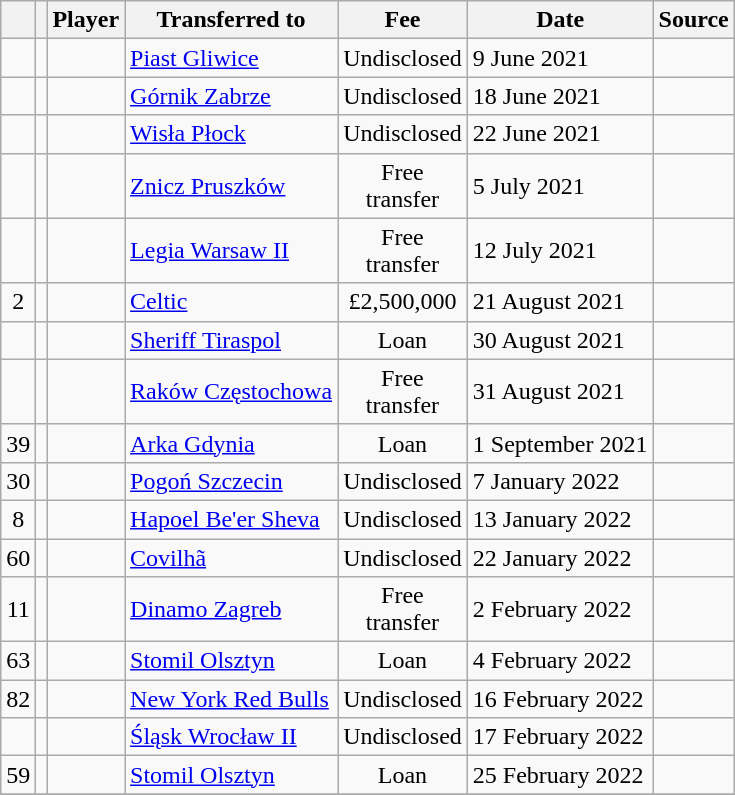<table class="wikitable plainrowheaders sortable">
<tr>
<th></th>
<th></th>
<th scope=col>Player</th>
<th>Transferred to</th>
<th !scope=col; style="width: 65px;">Fee</th>
<th scope=col>Date</th>
<th scope=col>Source</th>
</tr>
<tr>
<td align=center></td>
<td align=center></td>
<td></td>
<td> <a href='#'>Piast Gliwice</a></td>
<td align=center>Undisclosed</td>
<td>9 June 2021</td>
<td align=center></td>
</tr>
<tr>
<td align=center></td>
<td align=center></td>
<td></td>
<td> <a href='#'>Górnik Zabrze</a></td>
<td align=center>Undisclosed</td>
<td>18 June 2021</td>
<td align=center></td>
</tr>
<tr>
<td align=center></td>
<td align=center></td>
<td></td>
<td> <a href='#'>Wisła Płock</a></td>
<td align=center>Undisclosed</td>
<td>22 June 2021</td>
<td align=center></td>
</tr>
<tr>
<td align=center></td>
<td align=center></td>
<td></td>
<td> <a href='#'>Znicz Pruszków</a></td>
<td align=center>Free transfer</td>
<td>5 July 2021</td>
<td align=center></td>
</tr>
<tr>
<td align=center></td>
<td align=center></td>
<td></td>
<td> <a href='#'>Legia Warsaw II</a></td>
<td align=center>Free transfer</td>
<td>12 July 2021</td>
<td align=center></td>
</tr>
<tr>
<td align=center>2</td>
<td align=center></td>
<td></td>
<td> <a href='#'>Celtic</a></td>
<td align=center>£2,500,000</td>
<td>21 August 2021</td>
<td align=center></td>
</tr>
<tr>
<td align=center></td>
<td align=center></td>
<td></td>
<td> <a href='#'>Sheriff Tiraspol</a></td>
<td align=center>Loan</td>
<td>30 August 2021</td>
<td align=center></td>
</tr>
<tr>
<td align=center></td>
<td align=center></td>
<td></td>
<td> <a href='#'>Raków Częstochowa</a></td>
<td align=center>Free transfer</td>
<td>31 August 2021</td>
<td align=center></td>
</tr>
<tr>
<td align=center>39</td>
<td align=center></td>
<td></td>
<td> <a href='#'>Arka Gdynia</a></td>
<td align=center>Loan</td>
<td>1 September 2021</td>
<td align=center></td>
</tr>
<tr>
<td align=center>30</td>
<td align=center></td>
<td></td>
<td> <a href='#'>Pogoń Szczecin</a></td>
<td align=center>Undisclosed</td>
<td>7 January 2022</td>
<td align=center></td>
</tr>
<tr>
<td align=center>8</td>
<td align=center></td>
<td></td>
<td> <a href='#'>Hapoel Be'er Sheva</a></td>
<td align=center>Undisclosed</td>
<td>13 January 2022</td>
<td align=center></td>
</tr>
<tr>
<td align=center>60</td>
<td align=center></td>
<td></td>
<td> <a href='#'>Covilhã</a></td>
<td align=center>Undisclosed</td>
<td>22 January 2022</td>
<td align=center></td>
</tr>
<tr>
<td align=center>11</td>
<td align=center></td>
<td></td>
<td> <a href='#'>Dinamo Zagreb</a></td>
<td align=center>Free transfer</td>
<td>2 February 2022</td>
<td align=center></td>
</tr>
<tr>
<td align=center>63</td>
<td align=center></td>
<td></td>
<td> <a href='#'>Stomil Olsztyn</a></td>
<td align=center>Loan</td>
<td>4 February 2022</td>
<td align=center></td>
</tr>
<tr>
<td align=center>82</td>
<td align=center></td>
<td></td>
<td> <a href='#'>New York Red Bulls</a></td>
<td align=center>Undisclosed</td>
<td>16 February 2022</td>
<td align=center></td>
</tr>
<tr>
<td align=center></td>
<td align=center></td>
<td></td>
<td> <a href='#'>Śląsk Wrocław II</a></td>
<td align=center>Undisclosed</td>
<td>17 February 2022</td>
<td align=center></td>
</tr>
<tr>
<td align=center>59</td>
<td align=center></td>
<td></td>
<td> <a href='#'>Stomil Olsztyn</a></td>
<td align=center>Loan</td>
<td>25 February 2022</td>
<td align=center></td>
</tr>
<tr>
</tr>
</table>
